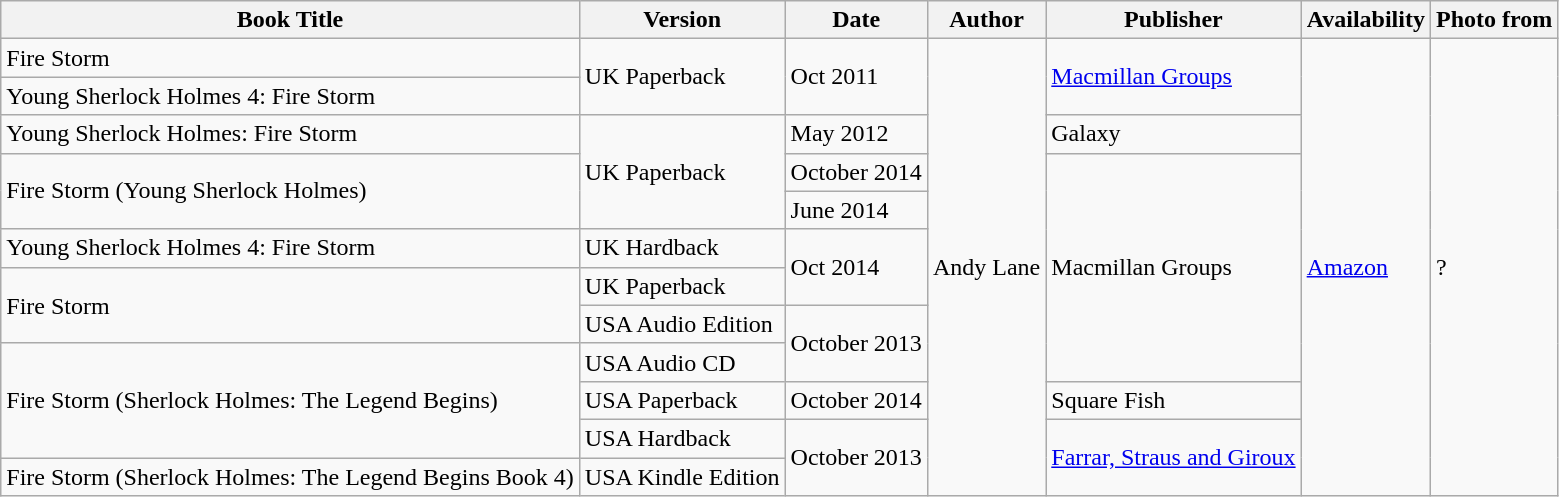<table class="wikitable">
<tr>
<th>Book Title</th>
<th>Version</th>
<th>Date</th>
<th>Author</th>
<th>Publisher</th>
<th>Availability</th>
<th>Photo from </th>
</tr>
<tr>
<td>Fire Storm</td>
<td rowspan="2">UK Paperback</td>
<td rowspan="2">Oct 2011</td>
<td rowspan="12">Andy Lane</td>
<td rowspan="2"><a href='#'>Macmillan Groups</a></td>
<td rowspan="12"><a href='#'>Amazon</a></td>
<td rowspan="12">?</td>
</tr>
<tr>
<td>Young Sherlock Holmes 4: Fire Storm</td>
</tr>
<tr>
<td>Young Sherlock Holmes: Fire Storm</td>
<td rowspan="3">UK Paperback</td>
<td>May 2012</td>
<td>Galaxy</td>
</tr>
<tr>
<td rowspan="2">Fire Storm (Young Sherlock Holmes)</td>
<td>October 2014</td>
<td rowspan="6">Macmillan Groups</td>
</tr>
<tr>
<td>June 2014</td>
</tr>
<tr>
<td>Young Sherlock Holmes 4: Fire Storm</td>
<td>UK Hardback</td>
<td rowspan="2">Oct 2014</td>
</tr>
<tr>
<td rowspan="2">Fire Storm</td>
<td>UK Paperback</td>
</tr>
<tr>
<td>USA Audio Edition</td>
<td rowspan="2">October 2013</td>
</tr>
<tr>
<td rowspan="3">Fire Storm (Sherlock Holmes: The Legend Begins)</td>
<td>USA Audio CD</td>
</tr>
<tr>
<td>USA Paperback</td>
<td>October 2014</td>
<td>Square Fish</td>
</tr>
<tr>
<td>USA Hardback</td>
<td rowspan="2">October 2013</td>
<td rowspan="2"><a href='#'>Farrar, Straus and Giroux</a></td>
</tr>
<tr>
<td>Fire Storm (Sherlock Holmes: The Legend Begins Book 4)</td>
<td>USA Kindle Edition</td>
</tr>
</table>
